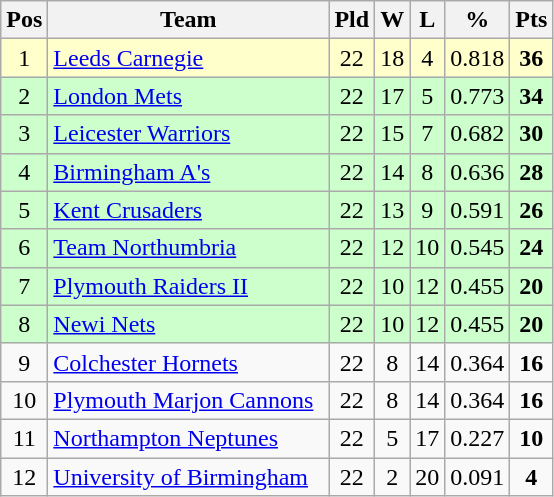<table class="wikitable" style="text-align: center;">
<tr>
<th>Pos</th>
<th scope="col" style="width: 180px;">Team</th>
<th>Pld</th>
<th>W</th>
<th>L</th>
<th>%</th>
<th>Pts</th>
</tr>
<tr style="background: #ffffcc;">
<td>1</td>
<td style="text-align:left;"><a href='#'>Leeds Carnegie</a></td>
<td>22</td>
<td>18</td>
<td>4</td>
<td>0.818</td>
<td><strong>36</strong></td>
</tr>
<tr style="background: #ccffcc;">
<td>2</td>
<td style="text-align:left;"><a href='#'>London Mets</a></td>
<td>22</td>
<td>17</td>
<td>5</td>
<td>0.773</td>
<td><strong>34</strong></td>
</tr>
<tr style="background: #ccffcc;">
<td>3</td>
<td style="text-align:left;"><a href='#'>Leicester Warriors</a></td>
<td>22</td>
<td>15</td>
<td>7</td>
<td>0.682</td>
<td><strong>30</strong></td>
</tr>
<tr style="background: #ccffcc;">
<td>4</td>
<td style="text-align:left;"><a href='#'>Birmingham A's</a></td>
<td>22</td>
<td>14</td>
<td>8</td>
<td>0.636</td>
<td><strong>28</strong></td>
</tr>
<tr style="background: #ccffcc;">
<td>5</td>
<td style="text-align:left;"><a href='#'>Kent Crusaders</a></td>
<td>22</td>
<td>13</td>
<td>9</td>
<td>0.591</td>
<td><strong>26</strong></td>
</tr>
<tr style="background: #ccffcc;">
<td>6</td>
<td style="text-align:left;"><a href='#'>Team Northumbria</a></td>
<td>22</td>
<td>12</td>
<td>10</td>
<td>0.545</td>
<td><strong>24</strong></td>
</tr>
<tr style="background: #ccffcc;">
<td>7</td>
<td style="text-align:left;"><a href='#'>Plymouth Raiders II</a></td>
<td>22</td>
<td>10</td>
<td>12</td>
<td>0.455</td>
<td><strong>20</strong></td>
</tr>
<tr style="background: #ccffcc;">
<td>8</td>
<td style="text-align:left;"><a href='#'>Newi Nets</a></td>
<td>22</td>
<td>10</td>
<td>12</td>
<td>0.455</td>
<td><strong>20</strong></td>
</tr>
<tr>
<td>9</td>
<td style="text-align:left;"><a href='#'>Colchester Hornets</a></td>
<td>22</td>
<td>8</td>
<td>14</td>
<td>0.364</td>
<td><strong>16</strong></td>
</tr>
<tr>
<td>10</td>
<td style="text-align:left;"><a href='#'>Plymouth Marjon Cannons</a></td>
<td>22</td>
<td>8</td>
<td>14</td>
<td>0.364</td>
<td><strong>16</strong></td>
</tr>
<tr>
<td>11</td>
<td style="text-align:left;"><a href='#'>Northampton Neptunes</a></td>
<td>22</td>
<td>5</td>
<td>17</td>
<td>0.227</td>
<td><strong>10</strong></td>
</tr>
<tr>
<td>12</td>
<td style="text-align:left;"><a href='#'>University of Birmingham</a></td>
<td>22</td>
<td>2</td>
<td>20</td>
<td>0.091</td>
<td><strong>4</strong></td>
</tr>
</table>
